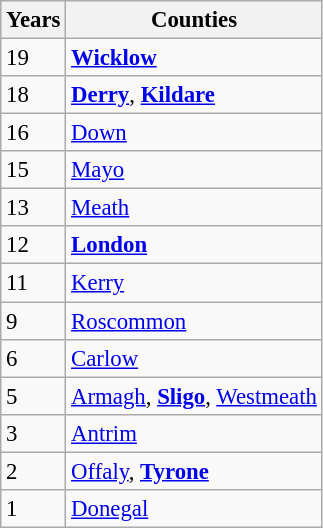<table class="wikitable" style="font-size:95%">
<tr>
<th>Years</th>
<th>Counties</th>
</tr>
<tr>
<td>19</td>
<td style="text-align:left;"><strong><a href='#'>Wicklow</a></strong></td>
</tr>
<tr>
<td>18</td>
<td style="text-align:left;"><a href='#'><strong>Derry</strong></a>, <strong><a href='#'>Kildare</a></strong></td>
</tr>
<tr>
<td>16</td>
<td style="text-align:left;"><a href='#'>Down</a></td>
</tr>
<tr>
<td>15</td>
<td style="text-align:left;"><a href='#'>Mayo</a></td>
</tr>
<tr>
<td>13</td>
<td style="text-align:left;"><a href='#'>Meath</a></td>
</tr>
<tr>
<td>12</td>
<td><a href='#'><strong>London</strong></a></td>
</tr>
<tr>
<td>11</td>
<td style="text-align:left;"><a href='#'>Kerry</a></td>
</tr>
<tr>
<td>9</td>
<td style="text-align:left;"><a href='#'>Roscommon</a></td>
</tr>
<tr>
<td>6</td>
<td style="text-align:left;"><a href='#'>Carlow</a></td>
</tr>
<tr>
<td>5</td>
<td style="text-align:left;"><a href='#'>Armagh</a>, <a href='#'><strong>Sligo</strong></a>, <a href='#'>Westmeath</a></td>
</tr>
<tr>
<td>3</td>
<td style="text-align:left;"><a href='#'>Antrim</a></td>
</tr>
<tr>
<td>2</td>
<td style="text-align:left;"><a href='#'>Offaly</a>, <a href='#'><strong>Tyrone</strong></a></td>
</tr>
<tr>
<td>1</td>
<td style="text-align:left;"><a href='#'>Donegal</a></td>
</tr>
</table>
